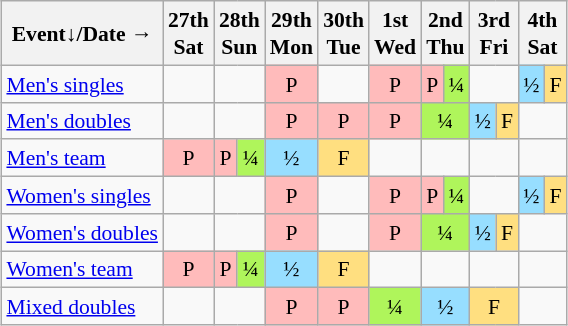<table class="wikitable" style="margin:0.5em auto; font-size:90%; line-height:1.25em; text-align:center;">
<tr>
<th>Event↓/Date →</th>
<th>27th<br>Sat</th>
<th colspan=2>28th<br>Sun</th>
<th>29th<br>Mon</th>
<th>30th<br>Tue</th>
<th>1st<br>Wed</th>
<th colspan=2>2nd<br>Thu</th>
<th colspan=2>3rd<br>Fri</th>
<th colspan=2>4th<br>Sat</th>
</tr>
<tr>
<td align="left"><a href='#'>Men's singles</a></td>
<td></td>
<td colspan=2></td>
<td bgcolor="#FFBBBB">P</td>
<td></td>
<td bgcolor="#FFBBBB">P</td>
<td bgcolor="#FFBBBB">P</td>
<td bgcolor="#AFF55B">¼</td>
<td colspan=2></td>
<td bgcolor="#97DEFF">½</td>
<td bgcolor="#FFDF80">F</td>
</tr>
<tr>
<td align="left"><a href='#'>Men's doubles</a></td>
<td></td>
<td colspan=2></td>
<td bgcolor="#FFBBBB">P</td>
<td bgcolor="#FFBBBB">P</td>
<td bgcolor="#FFBBBB">P</td>
<td colspan=2 bgcolor="#AFF55B">¼</td>
<td bgcolor="#97DEFF">½</td>
<td bgcolor="#FFDF80">F</td>
<td colspan=2></td>
</tr>
<tr>
<td align="left"><a href='#'>Men's team</a></td>
<td bgcolor="#FFBBBB">P</td>
<td bgcolor="#FFBBBB">P</td>
<td bgcolor="#AFF55B">¼</td>
<td bgcolor="#97DEFF">½</td>
<td bgcolor="#FFDF80">F</td>
<td></td>
<td colspan=2></td>
<td colspan=2></td>
<td colspan=2></td>
</tr>
<tr>
<td align="left"><a href='#'>Women's singles</a></td>
<td></td>
<td colspan=2></td>
<td bgcolor="#FFBBBB">P</td>
<td></td>
<td bgcolor="#FFBBBB">P</td>
<td bgcolor="#FFBBBB">P</td>
<td bgcolor="#AFF55B">¼</td>
<td colspan=2></td>
<td bgcolor="#97DEFF">½</td>
<td bgcolor="#FFDF80">F</td>
</tr>
<tr>
<td align="left"><a href='#'>Women's doubles</a></td>
<td></td>
<td colspan=2></td>
<td bgcolor="#FFBBBB">P</td>
<td></td>
<td bgcolor="#FFBBBB">P</td>
<td colspan=2 bgcolor="#AFF55B">¼</td>
<td bgcolor="#97DEFF">½</td>
<td bgcolor="#FFDF80">F</td>
<td colspan=2></td>
</tr>
<tr>
<td align="left"><a href='#'>Women's team</a></td>
<td bgcolor="#FFBBBB">P</td>
<td bgcolor="#FFBBBB">P</td>
<td bgcolor="#AFF55B">¼</td>
<td bgcolor="#97DEFF">½</td>
<td bgcolor="#FFDF80">F</td>
<td></td>
<td colspan=2></td>
<td colspan=2></td>
<td colspan=2></td>
</tr>
<tr>
<td align="left"><a href='#'>Mixed doubles</a></td>
<td></td>
<td colspan=2></td>
<td bgcolor="#FFBBBB">P</td>
<td bgcolor="#FFBBBB">P</td>
<td bgcolor="#AFF55B">¼</td>
<td colspan=2 bgcolor="#97DEFF">½</td>
<td colspan=2 bgcolor="#FFDF80">F</td>
<td colspan=2></td>
</tr>
</table>
